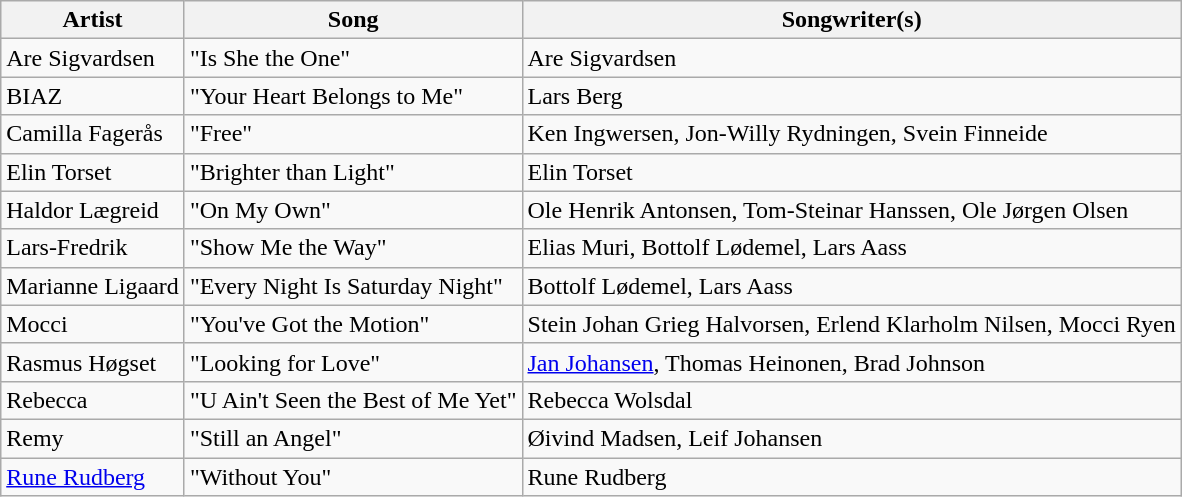<table class="sortable wikitable" style="margin: 1em auto 1em auto;">
<tr>
<th>Artist</th>
<th>Song</th>
<th>Songwriter(s)</th>
</tr>
<tr>
<td>Are Sigvardsen</td>
<td>"Is She the One"</td>
<td>Are Sigvardsen</td>
</tr>
<tr>
<td>BIAZ</td>
<td>"Your Heart Belongs to Me"</td>
<td>Lars Berg</td>
</tr>
<tr>
<td>Camilla Fagerås</td>
<td>"Free"</td>
<td>Ken Ingwersen, Jon-Willy Rydningen, Svein Finneide</td>
</tr>
<tr>
<td>Elin Torset</td>
<td>"Brighter than Light"</td>
<td>Elin Torset</td>
</tr>
<tr>
<td>Haldor Lægreid</td>
<td>"On My Own"</td>
<td>Ole Henrik Antonsen, Tom-Steinar Hanssen, Ole Jørgen Olsen</td>
</tr>
<tr>
<td>Lars-Fredrik</td>
<td>"Show Me the Way"</td>
<td>Elias Muri, Bottolf Lødemel, Lars Aass</td>
</tr>
<tr>
<td>Marianne Ligaard</td>
<td>"Every Night Is Saturday Night"</td>
<td>Bottolf Lødemel, Lars Aass</td>
</tr>
<tr>
<td>Mocci</td>
<td>"You've Got the Motion"</td>
<td>Stein Johan Grieg Halvorsen, Erlend Klarholm Nilsen, Mocci Ryen</td>
</tr>
<tr>
<td>Rasmus Høgset</td>
<td>"Looking for Love"</td>
<td><a href='#'>Jan Johansen</a>, Thomas Heinonen, Brad Johnson</td>
</tr>
<tr>
<td>Rebecca</td>
<td>"U Ain't Seen the Best of Me Yet"</td>
<td>Rebecca Wolsdal</td>
</tr>
<tr>
<td>Remy</td>
<td>"Still an Angel"</td>
<td>Øivind Madsen, Leif Johansen</td>
</tr>
<tr>
<td><a href='#'>Rune Rudberg</a></td>
<td>"Without You"</td>
<td>Rune Rudberg</td>
</tr>
</table>
